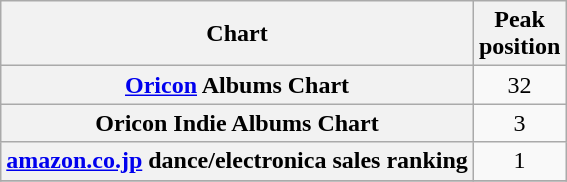<table class="wikitable sortable plainrowheaders" style="text-align:center">
<tr>
<th scope="col">Chart</th>
<th scope="col">Peak<br>position</th>
</tr>
<tr>
<th scope="row"><a href='#'>Oricon</a> Albums Chart</th>
<td>32</td>
</tr>
<tr>
<th scope="row">Oricon Indie Albums Chart</th>
<td>3</td>
</tr>
<tr>
<th scope="row"><a href='#'>amazon.co.jp</a> dance/electronica sales ranking</th>
<td>1</td>
</tr>
<tr>
</tr>
</table>
